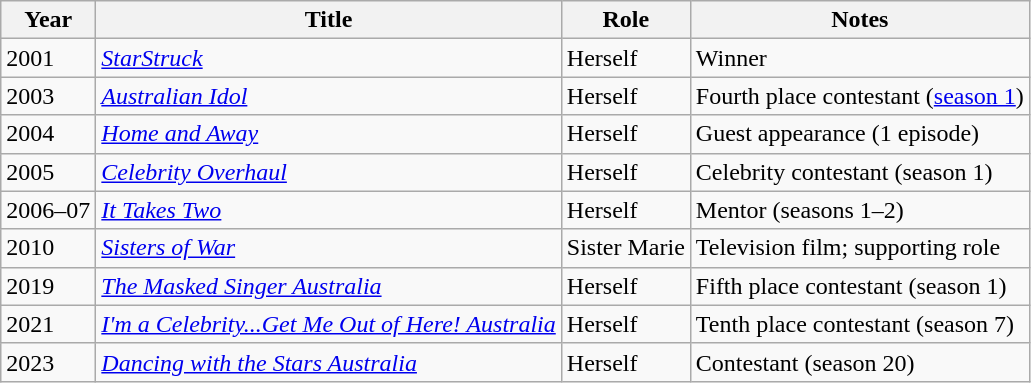<table class="wikitable sortable">
<tr>
<th>Year</th>
<th>Title</th>
<th>Role</th>
<th class="unsortable">Notes</th>
</tr>
<tr>
<td>2001</td>
<td><em><a href='#'>StarStruck</a></em></td>
<td>Herself</td>
<td>Winner</td>
</tr>
<tr>
<td>2003</td>
<td><em><a href='#'>Australian Idol</a></em></td>
<td>Herself</td>
<td>Fourth place contestant (<a href='#'>season 1</a>)</td>
</tr>
<tr>
<td>2004</td>
<td><em><a href='#'>Home and Away</a></em></td>
<td>Herself</td>
<td>Guest appearance (1 episode)</td>
</tr>
<tr>
<td>2005</td>
<td><em><a href='#'>Celebrity Overhaul</a></em></td>
<td>Herself</td>
<td>Celebrity contestant (season 1)</td>
</tr>
<tr>
<td>2006–07</td>
<td><em><a href='#'>It Takes Two</a></em></td>
<td>Herself</td>
<td>Mentor (seasons 1–2)</td>
</tr>
<tr>
<td>2010</td>
<td><em><a href='#'>Sisters of War</a></em></td>
<td>Sister Marie</td>
<td>Television film; supporting role</td>
</tr>
<tr>
<td>2019</td>
<td><em><a href='#'>The Masked Singer Australia</a></em></td>
<td>Herself</td>
<td>Fifth place contestant (season 1)</td>
</tr>
<tr>
<td>2021</td>
<td><em><a href='#'>I'm a Celebrity...Get Me Out of Here! Australia</a></em></td>
<td>Herself</td>
<td>Tenth place contestant (season 7)</td>
</tr>
<tr>
<td>2023</td>
<td><em><a href='#'>Dancing with the Stars Australia</a></em></td>
<td>Herself</td>
<td>Contestant (season 20)</td>
</tr>
</table>
